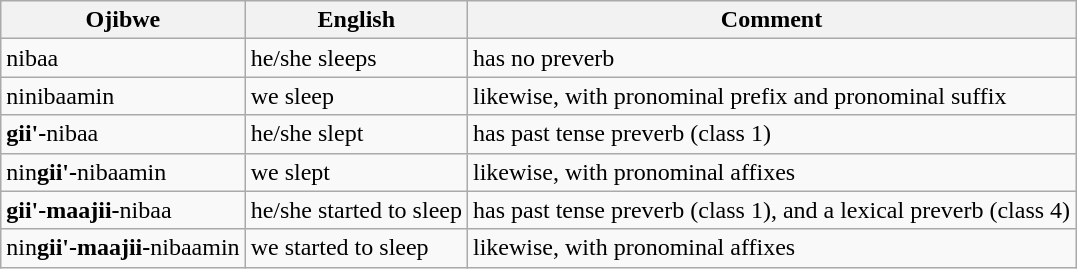<table class="wikitable">
<tr>
<th>Ojibwe</th>
<th>English</th>
<th>Comment</th>
</tr>
<tr>
<td>nibaa</td>
<td>he/she sleeps</td>
<td>has no preverb</td>
</tr>
<tr>
<td>ninibaamin</td>
<td>we sleep</td>
<td>likewise, with pronominal prefix and pronominal suffix</td>
</tr>
<tr>
<td><strong>gii'-</strong>nibaa</td>
<td>he/she slept</td>
<td>has past tense preverb (class 1)</td>
</tr>
<tr>
<td>nin<strong>gii'-</strong>nibaamin</td>
<td>we slept</td>
<td>likewise, with pronominal affixes</td>
</tr>
<tr>
<td><strong>gii'-maajii-</strong>nibaa</td>
<td>he/she started to sleep</td>
<td>has past tense preverb (class 1), and a lexical preverb (class 4)</td>
</tr>
<tr>
<td>nin<strong>gii'-maajii-</strong>nibaamin</td>
<td>we started to sleep</td>
<td>likewise, with pronominal affixes</td>
</tr>
</table>
